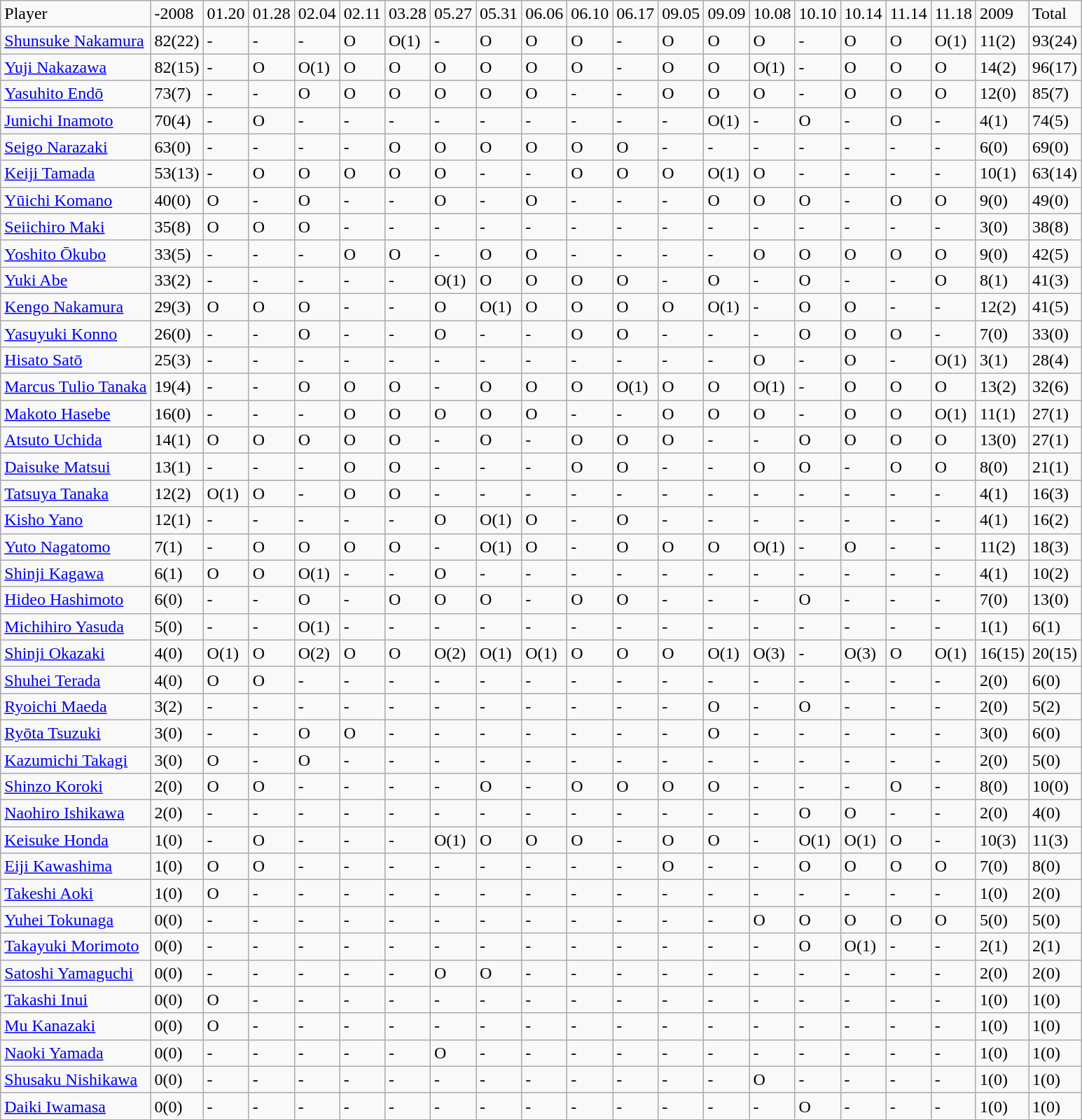<table class="wikitable" style="text-align:left;">
<tr>
<td>Player</td>
<td>-2008</td>
<td>01.20</td>
<td>01.28</td>
<td>02.04</td>
<td>02.11</td>
<td>03.28</td>
<td>05.27</td>
<td>05.31</td>
<td>06.06</td>
<td>06.10</td>
<td>06.17</td>
<td>09.05</td>
<td>09.09</td>
<td>10.08</td>
<td>10.10</td>
<td>10.14</td>
<td>11.14</td>
<td>11.18</td>
<td>2009</td>
<td>Total</td>
</tr>
<tr>
<td><a href='#'>Shunsuke Nakamura</a></td>
<td>82(22)</td>
<td>-</td>
<td>-</td>
<td>-</td>
<td>O</td>
<td>O(1)</td>
<td>-</td>
<td>O</td>
<td>O</td>
<td>O</td>
<td>-</td>
<td>O</td>
<td>O</td>
<td>O</td>
<td>-</td>
<td>O</td>
<td>O</td>
<td>O(1)</td>
<td>11(2)</td>
<td>93(24)</td>
</tr>
<tr>
<td><a href='#'>Yuji Nakazawa</a></td>
<td>82(15)</td>
<td>-</td>
<td>O</td>
<td>O(1)</td>
<td>O</td>
<td>O</td>
<td>O</td>
<td>O</td>
<td>O</td>
<td>O</td>
<td>-</td>
<td>O</td>
<td>O</td>
<td>O(1)</td>
<td>-</td>
<td>O</td>
<td>O</td>
<td>O</td>
<td>14(2)</td>
<td>96(17)</td>
</tr>
<tr>
<td><a href='#'>Yasuhito Endō</a></td>
<td>73(7)</td>
<td>-</td>
<td>-</td>
<td>O</td>
<td>O</td>
<td>O</td>
<td>O</td>
<td>O</td>
<td>O</td>
<td>-</td>
<td>-</td>
<td>O</td>
<td>O</td>
<td>O</td>
<td>-</td>
<td>O</td>
<td>O</td>
<td>O</td>
<td>12(0)</td>
<td>85(7)</td>
</tr>
<tr>
<td><a href='#'>Junichi Inamoto</a></td>
<td>70(4)</td>
<td>-</td>
<td>O</td>
<td>-</td>
<td>-</td>
<td>-</td>
<td>-</td>
<td>-</td>
<td>-</td>
<td>-</td>
<td>-</td>
<td>-</td>
<td>O(1)</td>
<td>-</td>
<td>O</td>
<td>-</td>
<td>O</td>
<td>-</td>
<td>4(1)</td>
<td>74(5)</td>
</tr>
<tr>
<td><a href='#'>Seigo Narazaki</a></td>
<td>63(0)</td>
<td>-</td>
<td>-</td>
<td>-</td>
<td>-</td>
<td>O</td>
<td>O</td>
<td>O</td>
<td>O</td>
<td>O</td>
<td>O</td>
<td>-</td>
<td>-</td>
<td>-</td>
<td>-</td>
<td>-</td>
<td>-</td>
<td>-</td>
<td>6(0)</td>
<td>69(0)</td>
</tr>
<tr>
<td><a href='#'>Keiji Tamada</a></td>
<td>53(13)</td>
<td>-</td>
<td>O</td>
<td>O</td>
<td>O</td>
<td>O</td>
<td>O</td>
<td>-</td>
<td>-</td>
<td>O</td>
<td>O</td>
<td>O</td>
<td>O(1)</td>
<td>O</td>
<td>-</td>
<td>-</td>
<td>-</td>
<td>-</td>
<td>10(1)</td>
<td>63(14)</td>
</tr>
<tr>
<td><a href='#'>Yūichi Komano</a></td>
<td>40(0)</td>
<td>O</td>
<td>-</td>
<td>O</td>
<td>-</td>
<td>-</td>
<td>O</td>
<td>-</td>
<td>O</td>
<td>-</td>
<td>-</td>
<td>-</td>
<td>O</td>
<td>O</td>
<td>O</td>
<td>-</td>
<td>O</td>
<td>O</td>
<td>9(0)</td>
<td>49(0)</td>
</tr>
<tr>
<td><a href='#'>Seiichiro Maki</a></td>
<td>35(8)</td>
<td>O</td>
<td>O</td>
<td>O</td>
<td>-</td>
<td>-</td>
<td>-</td>
<td>-</td>
<td>-</td>
<td>-</td>
<td>-</td>
<td>-</td>
<td>-</td>
<td>-</td>
<td>-</td>
<td>-</td>
<td>-</td>
<td>-</td>
<td>3(0)</td>
<td>38(8)</td>
</tr>
<tr>
<td><a href='#'>Yoshito Ōkubo</a></td>
<td>33(5)</td>
<td>-</td>
<td>-</td>
<td>-</td>
<td>O</td>
<td>O</td>
<td>-</td>
<td>O</td>
<td>O</td>
<td>-</td>
<td>-</td>
<td>-</td>
<td>-</td>
<td>O</td>
<td>O</td>
<td>O</td>
<td>O</td>
<td>O</td>
<td>9(0)</td>
<td>42(5)</td>
</tr>
<tr>
<td><a href='#'>Yuki Abe</a></td>
<td>33(2)</td>
<td>-</td>
<td>-</td>
<td>-</td>
<td>-</td>
<td>-</td>
<td>O(1)</td>
<td>O</td>
<td>O</td>
<td>O</td>
<td>O</td>
<td>-</td>
<td>O</td>
<td>-</td>
<td>O</td>
<td>-</td>
<td>-</td>
<td>O</td>
<td>8(1)</td>
<td>41(3)</td>
</tr>
<tr>
<td><a href='#'>Kengo Nakamura</a></td>
<td>29(3)</td>
<td>O</td>
<td>O</td>
<td>O</td>
<td>-</td>
<td>-</td>
<td>O</td>
<td>O(1)</td>
<td>O</td>
<td>O</td>
<td>O</td>
<td>O</td>
<td>O(1)</td>
<td>-</td>
<td>O</td>
<td>O</td>
<td>-</td>
<td>-</td>
<td>12(2)</td>
<td>41(5)</td>
</tr>
<tr>
<td><a href='#'>Yasuyuki Konno</a></td>
<td>26(0)</td>
<td>-</td>
<td>-</td>
<td>O</td>
<td>-</td>
<td>-</td>
<td>O</td>
<td>-</td>
<td>-</td>
<td>O</td>
<td>O</td>
<td>-</td>
<td>-</td>
<td>-</td>
<td>O</td>
<td>O</td>
<td>O</td>
<td>-</td>
<td>7(0)</td>
<td>33(0)</td>
</tr>
<tr>
<td><a href='#'>Hisato Satō</a></td>
<td>25(3)</td>
<td>-</td>
<td>-</td>
<td>-</td>
<td>-</td>
<td>-</td>
<td>-</td>
<td>-</td>
<td>-</td>
<td>-</td>
<td>-</td>
<td>-</td>
<td>-</td>
<td>O</td>
<td>-</td>
<td>O</td>
<td>-</td>
<td>O(1)</td>
<td>3(1)</td>
<td>28(4)</td>
</tr>
<tr>
<td><a href='#'>Marcus Tulio Tanaka</a></td>
<td>19(4)</td>
<td>-</td>
<td>-</td>
<td>O</td>
<td>O</td>
<td>O</td>
<td>-</td>
<td>O</td>
<td>O</td>
<td>O</td>
<td>O(1)</td>
<td>O</td>
<td>O</td>
<td>O(1)</td>
<td>-</td>
<td>O</td>
<td>O</td>
<td>O</td>
<td>13(2)</td>
<td>32(6)</td>
</tr>
<tr>
<td><a href='#'>Makoto Hasebe</a></td>
<td>16(0)</td>
<td>-</td>
<td>-</td>
<td>-</td>
<td>O</td>
<td>O</td>
<td>O</td>
<td>O</td>
<td>O</td>
<td>-</td>
<td>-</td>
<td>O</td>
<td>O</td>
<td>O</td>
<td>-</td>
<td>O</td>
<td>O</td>
<td>O(1)</td>
<td>11(1)</td>
<td>27(1)</td>
</tr>
<tr>
<td><a href='#'>Atsuto Uchida</a></td>
<td>14(1)</td>
<td>O</td>
<td>O</td>
<td>O</td>
<td>O</td>
<td>O</td>
<td>-</td>
<td>O</td>
<td>-</td>
<td>O</td>
<td>O</td>
<td>O</td>
<td>-</td>
<td>-</td>
<td>O</td>
<td>O</td>
<td>O</td>
<td>O</td>
<td>13(0)</td>
<td>27(1)</td>
</tr>
<tr>
<td><a href='#'>Daisuke Matsui</a></td>
<td>13(1)</td>
<td>-</td>
<td>-</td>
<td>-</td>
<td>O</td>
<td>O</td>
<td>-</td>
<td>-</td>
<td>-</td>
<td>O</td>
<td>O</td>
<td>-</td>
<td>-</td>
<td>O</td>
<td>O</td>
<td>-</td>
<td>O</td>
<td>O</td>
<td>8(0)</td>
<td>21(1)</td>
</tr>
<tr>
<td><a href='#'>Tatsuya Tanaka</a></td>
<td>12(2)</td>
<td>O(1)</td>
<td>O</td>
<td>-</td>
<td>O</td>
<td>O</td>
<td>-</td>
<td>-</td>
<td>-</td>
<td>-</td>
<td>-</td>
<td>-</td>
<td>-</td>
<td>-</td>
<td>-</td>
<td>-</td>
<td>-</td>
<td>-</td>
<td>4(1)</td>
<td>16(3)</td>
</tr>
<tr>
<td><a href='#'>Kisho Yano</a></td>
<td>12(1)</td>
<td>-</td>
<td>-</td>
<td>-</td>
<td>-</td>
<td>-</td>
<td>O</td>
<td>O(1)</td>
<td>O</td>
<td>-</td>
<td>O</td>
<td>-</td>
<td>-</td>
<td>-</td>
<td>-</td>
<td>-</td>
<td>-</td>
<td>-</td>
<td>4(1)</td>
<td>16(2)</td>
</tr>
<tr>
<td><a href='#'>Yuto Nagatomo</a></td>
<td>7(1)</td>
<td>-</td>
<td>O</td>
<td>O</td>
<td>O</td>
<td>O</td>
<td>-</td>
<td>O(1)</td>
<td>O</td>
<td>-</td>
<td>O</td>
<td>O</td>
<td>O</td>
<td>O(1)</td>
<td>-</td>
<td>O</td>
<td>-</td>
<td>-</td>
<td>11(2)</td>
<td>18(3)</td>
</tr>
<tr>
<td><a href='#'>Shinji Kagawa</a></td>
<td>6(1)</td>
<td>O</td>
<td>O</td>
<td>O(1)</td>
<td>-</td>
<td>-</td>
<td>O</td>
<td>-</td>
<td>-</td>
<td>-</td>
<td>-</td>
<td>-</td>
<td>-</td>
<td>-</td>
<td>-</td>
<td>-</td>
<td>-</td>
<td>-</td>
<td>4(1)</td>
<td>10(2)</td>
</tr>
<tr>
<td><a href='#'>Hideo Hashimoto</a></td>
<td>6(0)</td>
<td>-</td>
<td>-</td>
<td>O</td>
<td>-</td>
<td>O</td>
<td>O</td>
<td>O</td>
<td>-</td>
<td>O</td>
<td>O</td>
<td>-</td>
<td>-</td>
<td>-</td>
<td>O</td>
<td>-</td>
<td>-</td>
<td>-</td>
<td>7(0)</td>
<td>13(0)</td>
</tr>
<tr>
<td><a href='#'>Michihiro Yasuda</a></td>
<td>5(0)</td>
<td>-</td>
<td>-</td>
<td>O(1)</td>
<td>-</td>
<td>-</td>
<td>-</td>
<td>-</td>
<td>-</td>
<td>-</td>
<td>-</td>
<td>-</td>
<td>-</td>
<td>-</td>
<td>-</td>
<td>-</td>
<td>-</td>
<td>-</td>
<td>1(1)</td>
<td>6(1)</td>
</tr>
<tr>
<td><a href='#'>Shinji Okazaki</a></td>
<td>4(0)</td>
<td>O(1)</td>
<td>O</td>
<td>O(2)</td>
<td>O</td>
<td>O</td>
<td>O(2)</td>
<td>O(1)</td>
<td>O(1)</td>
<td>O</td>
<td>O</td>
<td>O</td>
<td>O(1)</td>
<td>O(3)</td>
<td>-</td>
<td>O(3)</td>
<td>O</td>
<td>O(1)</td>
<td>16(15)</td>
<td>20(15)</td>
</tr>
<tr>
<td><a href='#'>Shuhei Terada</a></td>
<td>4(0)</td>
<td>O</td>
<td>O</td>
<td>-</td>
<td>-</td>
<td>-</td>
<td>-</td>
<td>-</td>
<td>-</td>
<td>-</td>
<td>-</td>
<td>-</td>
<td>-</td>
<td>-</td>
<td>-</td>
<td>-</td>
<td>-</td>
<td>-</td>
<td>2(0)</td>
<td>6(0)</td>
</tr>
<tr>
<td><a href='#'>Ryoichi Maeda</a></td>
<td>3(2)</td>
<td>-</td>
<td>-</td>
<td>-</td>
<td>-</td>
<td>-</td>
<td>-</td>
<td>-</td>
<td>-</td>
<td>-</td>
<td>-</td>
<td>-</td>
<td>O</td>
<td>-</td>
<td>O</td>
<td>-</td>
<td>-</td>
<td>-</td>
<td>2(0)</td>
<td>5(2)</td>
</tr>
<tr>
<td><a href='#'>Ryōta Tsuzuki</a></td>
<td>3(0)</td>
<td>-</td>
<td>-</td>
<td>O</td>
<td>O</td>
<td>-</td>
<td>-</td>
<td>-</td>
<td>-</td>
<td>-</td>
<td>-</td>
<td>-</td>
<td>O</td>
<td>-</td>
<td>-</td>
<td>-</td>
<td>-</td>
<td>-</td>
<td>3(0)</td>
<td>6(0)</td>
</tr>
<tr>
<td><a href='#'>Kazumichi Takagi</a></td>
<td>3(0)</td>
<td>O</td>
<td>-</td>
<td>O</td>
<td>-</td>
<td>-</td>
<td>-</td>
<td>-</td>
<td>-</td>
<td>-</td>
<td>-</td>
<td>-</td>
<td>-</td>
<td>-</td>
<td>-</td>
<td>-</td>
<td>-</td>
<td>-</td>
<td>2(0)</td>
<td>5(0)</td>
</tr>
<tr>
<td><a href='#'>Shinzo Koroki</a></td>
<td>2(0)</td>
<td>O</td>
<td>O</td>
<td>-</td>
<td>-</td>
<td>-</td>
<td>-</td>
<td>O</td>
<td>-</td>
<td>O</td>
<td>O</td>
<td>O</td>
<td>O</td>
<td>-</td>
<td>-</td>
<td>-</td>
<td>O</td>
<td>-</td>
<td>8(0)</td>
<td>10(0)</td>
</tr>
<tr>
<td><a href='#'>Naohiro Ishikawa</a></td>
<td>2(0)</td>
<td>-</td>
<td>-</td>
<td>-</td>
<td>-</td>
<td>-</td>
<td>-</td>
<td>-</td>
<td>-</td>
<td>-</td>
<td>-</td>
<td>-</td>
<td>-</td>
<td>-</td>
<td>O</td>
<td>O</td>
<td>-</td>
<td>-</td>
<td>2(0)</td>
<td>4(0)</td>
</tr>
<tr>
<td><a href='#'>Keisuke Honda</a></td>
<td>1(0)</td>
<td>-</td>
<td>O</td>
<td>-</td>
<td>-</td>
<td>-</td>
<td>O(1)</td>
<td>O</td>
<td>O</td>
<td>O</td>
<td>-</td>
<td>O</td>
<td>O</td>
<td>-</td>
<td>O(1)</td>
<td>O(1)</td>
<td>O</td>
<td>-</td>
<td>10(3)</td>
<td>11(3)</td>
</tr>
<tr>
<td><a href='#'>Eiji Kawashima</a></td>
<td>1(0)</td>
<td>O</td>
<td>O</td>
<td>-</td>
<td>-</td>
<td>-</td>
<td>-</td>
<td>-</td>
<td>-</td>
<td>-</td>
<td>-</td>
<td>O</td>
<td>-</td>
<td>-</td>
<td>O</td>
<td>O</td>
<td>O</td>
<td>O</td>
<td>7(0)</td>
<td>8(0)</td>
</tr>
<tr>
<td><a href='#'>Takeshi Aoki</a></td>
<td>1(0)</td>
<td>O</td>
<td>-</td>
<td>-</td>
<td>-</td>
<td>-</td>
<td>-</td>
<td>-</td>
<td>-</td>
<td>-</td>
<td>-</td>
<td>-</td>
<td>-</td>
<td>-</td>
<td>-</td>
<td>-</td>
<td>-</td>
<td>-</td>
<td>1(0)</td>
<td>2(0)</td>
</tr>
<tr>
<td><a href='#'>Yuhei Tokunaga</a></td>
<td>0(0)</td>
<td>-</td>
<td>-</td>
<td>-</td>
<td>-</td>
<td>-</td>
<td>-</td>
<td>-</td>
<td>-</td>
<td>-</td>
<td>-</td>
<td>-</td>
<td>-</td>
<td>O</td>
<td>O</td>
<td>O</td>
<td>O</td>
<td>O</td>
<td>5(0)</td>
<td>5(0)</td>
</tr>
<tr>
<td><a href='#'>Takayuki Morimoto</a></td>
<td>0(0)</td>
<td>-</td>
<td>-</td>
<td>-</td>
<td>-</td>
<td>-</td>
<td>-</td>
<td>-</td>
<td>-</td>
<td>-</td>
<td>-</td>
<td>-</td>
<td>-</td>
<td>-</td>
<td>O</td>
<td>O(1)</td>
<td>-</td>
<td>-</td>
<td>2(1)</td>
<td>2(1)</td>
</tr>
<tr>
<td><a href='#'>Satoshi Yamaguchi</a></td>
<td>0(0)</td>
<td>-</td>
<td>-</td>
<td>-</td>
<td>-</td>
<td>-</td>
<td>O</td>
<td>O</td>
<td>-</td>
<td>-</td>
<td>-</td>
<td>-</td>
<td>-</td>
<td>-</td>
<td>-</td>
<td>-</td>
<td>-</td>
<td>-</td>
<td>2(0)</td>
<td>2(0)</td>
</tr>
<tr>
<td><a href='#'>Takashi Inui</a></td>
<td>0(0)</td>
<td>O</td>
<td>-</td>
<td>-</td>
<td>-</td>
<td>-</td>
<td>-</td>
<td>-</td>
<td>-</td>
<td>-</td>
<td>-</td>
<td>-</td>
<td>-</td>
<td>-</td>
<td>-</td>
<td>-</td>
<td>-</td>
<td>-</td>
<td>1(0)</td>
<td>1(0)</td>
</tr>
<tr>
<td><a href='#'>Mu Kanazaki</a></td>
<td>0(0)</td>
<td>O</td>
<td>-</td>
<td>-</td>
<td>-</td>
<td>-</td>
<td>-</td>
<td>-</td>
<td>-</td>
<td>-</td>
<td>-</td>
<td>-</td>
<td>-</td>
<td>-</td>
<td>-</td>
<td>-</td>
<td>-</td>
<td>-</td>
<td>1(0)</td>
<td>1(0)</td>
</tr>
<tr>
<td><a href='#'>Naoki Yamada</a></td>
<td>0(0)</td>
<td>-</td>
<td>-</td>
<td>-</td>
<td>-</td>
<td>-</td>
<td>O</td>
<td>-</td>
<td>-</td>
<td>-</td>
<td>-</td>
<td>-</td>
<td>-</td>
<td>-</td>
<td>-</td>
<td>-</td>
<td>-</td>
<td>-</td>
<td>1(0)</td>
<td>1(0)</td>
</tr>
<tr>
<td><a href='#'>Shusaku Nishikawa</a></td>
<td>0(0)</td>
<td>-</td>
<td>-</td>
<td>-</td>
<td>-</td>
<td>-</td>
<td>-</td>
<td>-</td>
<td>-</td>
<td>-</td>
<td>-</td>
<td>-</td>
<td>-</td>
<td>O</td>
<td>-</td>
<td>-</td>
<td>-</td>
<td>-</td>
<td>1(0)</td>
<td>1(0)</td>
</tr>
<tr>
<td><a href='#'>Daiki Iwamasa</a></td>
<td>0(0)</td>
<td>-</td>
<td>-</td>
<td>-</td>
<td>-</td>
<td>-</td>
<td>-</td>
<td>-</td>
<td>-</td>
<td>-</td>
<td>-</td>
<td>-</td>
<td>-</td>
<td>-</td>
<td>O</td>
<td>-</td>
<td>-</td>
<td>-</td>
<td>1(0)</td>
<td>1(0)</td>
</tr>
</table>
